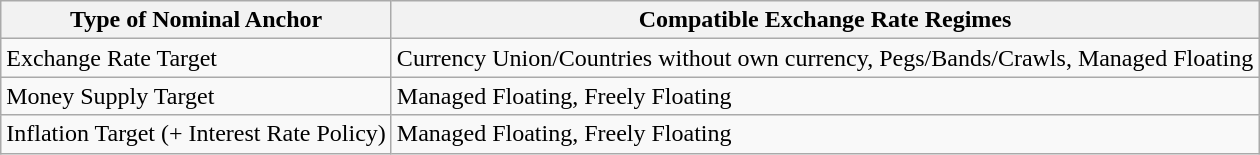<table class="wikitable">
<tr>
<th>Type of Nominal Anchor</th>
<th>Compatible Exchange Rate Regimes</th>
</tr>
<tr>
<td>Exchange Rate Target</td>
<td>Currency Union/Countries without own currency, Pegs/Bands/Crawls, Managed Floating</td>
</tr>
<tr>
<td>Money Supply Target</td>
<td>Managed Floating, Freely Floating</td>
</tr>
<tr>
<td>Inflation Target (+ Interest Rate Policy)</td>
<td>Managed Floating, Freely Floating</td>
</tr>
</table>
